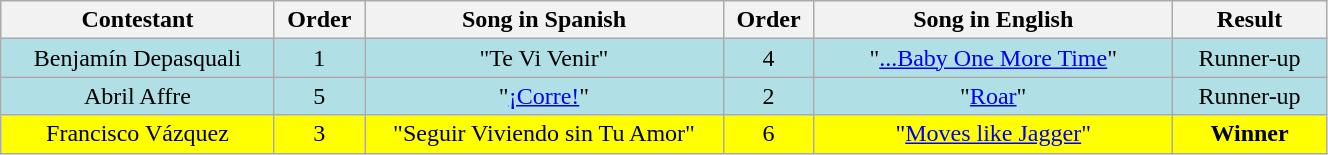<table class="wikitable" style="text-align:center; width:70%;">
<tr>
<th scope="col" style="width:16%;">Contestant</th>
<th scope="col" style="width:4%;">Order</th>
<th scope="col" style="width:21%;">Song in Spanish</th>
<th scope="col" style="width:4%;">Order</th>
<th scope="col" style="width:21%;">Song in English</th>
<th scope="col" style="width:9%;">Result</th>
</tr>
<tr bgcolor=#b0e0e6>
<td>Benjamín Depasquali</td>
<td>1</td>
<td>"Te Vi Venir"</td>
<td>4</td>
<td>"<a href='#'>...Baby One More Time</a>"</td>
<td>Runner-up</td>
</tr>
<tr bgcolor=#b0e0e6>
<td>Abril Affre</td>
<td>5</td>
<td>"<a href='#'>¡Corre!</a>"</td>
<td>2</td>
<td>"<a href='#'>Roar</a>"</td>
<td>Runner-up</td>
</tr>
<tr bgcolor=yellow>
<td>Francisco Vázquez</td>
<td>3</td>
<td>"Seguir Viviendo sin Tu Amor"</td>
<td>6</td>
<td>"<a href='#'>Moves like Jagger</a>"</td>
<td><strong>Winner</strong></td>
</tr>
</table>
